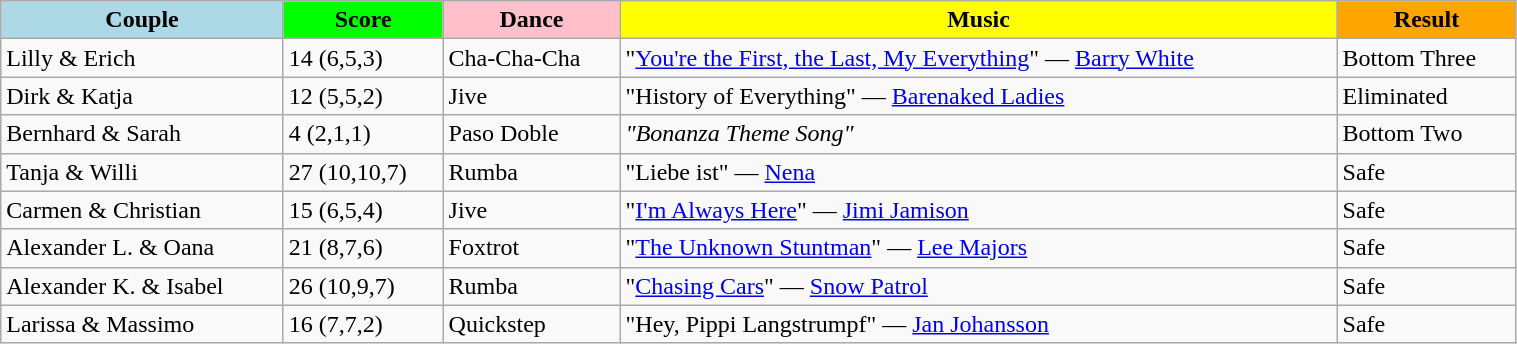<table class="wikitable" style="width:80%;">
<tr>
<th style="background:lightblue;">Couple</th>
<th style="background:lime;">Score</th>
<th style="background:pink;">Dance</th>
<th style="background:yellow;">Music</th>
<th style="background:orange;">Result</th>
</tr>
<tr>
<td>Lilly & Erich</td>
<td>14 (6,5,3)</td>
<td>Cha-Cha-Cha</td>
<td>"<a href='#'>You're the First, the Last, My Everything</a>" — <a href='#'>Barry White</a></td>
<td>Bottom Three</td>
</tr>
<tr>
<td>Dirk & Katja</td>
<td>12 (5,5,2)</td>
<td>Jive</td>
<td>"History of Everything" — <a href='#'>Barenaked Ladies</a></td>
<td>Eliminated</td>
</tr>
<tr>
<td>Bernhard & Sarah</td>
<td>4 (2,1,1)</td>
<td>Paso Doble</td>
<td><em>"Bonanza Theme Song"</em></td>
<td>Bottom Two</td>
</tr>
<tr>
<td>Tanja & Willi</td>
<td>27 (10,10,7)</td>
<td>Rumba</td>
<td>"Liebe ist" — <a href='#'>Nena</a></td>
<td>Safe</td>
</tr>
<tr>
<td>Carmen & Christian</td>
<td>15 (6,5,4)</td>
<td>Jive</td>
<td>"<a href='#'>I'm Always Here</a>" — <a href='#'>Jimi Jamison</a></td>
<td>Safe</td>
</tr>
<tr>
<td>Alexander L. & Oana</td>
<td>21 (8,7,6)</td>
<td>Foxtrot</td>
<td>"<a href='#'>The Unknown Stuntman</a>" — <a href='#'>Lee Majors</a></td>
<td>Safe</td>
</tr>
<tr>
<td>Alexander K. & Isabel</td>
<td>26 (10,9,7)</td>
<td>Rumba</td>
<td>"<a href='#'>Chasing Cars</a>" — <a href='#'>Snow Patrol</a></td>
<td>Safe</td>
</tr>
<tr>
<td>Larissa & Massimo</td>
<td>16 (7,7,2)</td>
<td>Quickstep</td>
<td>"Hey, Pippi Langstrumpf" — <a href='#'>Jan Johansson</a></td>
<td>Safe</td>
</tr>
</table>
